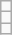<table class="wikitable">
<tr>
<td></td>
</tr>
<tr>
<td></td>
</tr>
<tr>
<td></td>
</tr>
</table>
